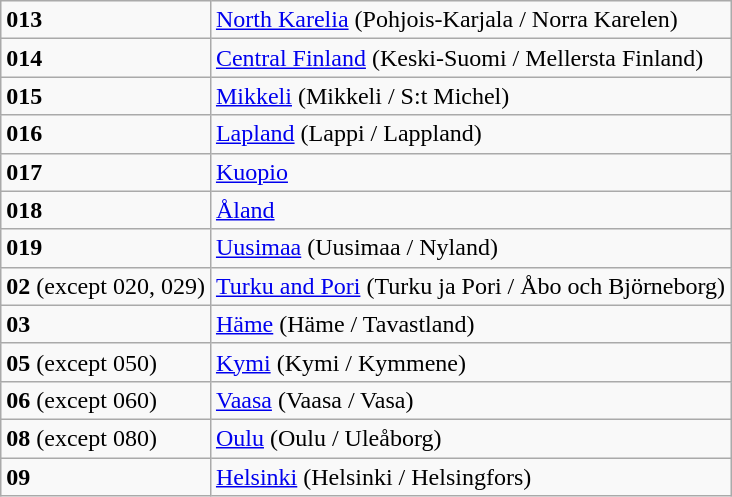<table class="wikitable">
<tr>
<td><strong>013</strong></td>
<td><a href='#'>North Karelia</a> (Pohjois-Karjala / Norra Karelen)</td>
</tr>
<tr>
<td><strong>014</strong></td>
<td><a href='#'>Central Finland</a> (Keski-Suomi / Mellersta Finland)</td>
</tr>
<tr>
<td><strong>015</strong></td>
<td><a href='#'>Mikkeli</a> (Mikkeli / S:t Michel)</td>
</tr>
<tr>
<td><strong>016</strong></td>
<td><a href='#'>Lapland</a> (Lappi / Lappland)</td>
</tr>
<tr>
<td><strong>017</strong></td>
<td><a href='#'>Kuopio</a></td>
</tr>
<tr>
<td><strong>018</strong></td>
<td><a href='#'>Åland</a></td>
</tr>
<tr>
<td><strong>019</strong></td>
<td><a href='#'>Uusimaa</a> (Uusimaa / Nyland)</td>
</tr>
<tr>
<td><strong>02</strong> (except 020, 029)</td>
<td><a href='#'>Turku and Pori</a> (Turku ja Pori / Åbo och Björneborg)</td>
</tr>
<tr>
<td><strong>03</strong></td>
<td><a href='#'>Häme</a> (Häme / Tavastland)</td>
</tr>
<tr>
<td><strong>05</strong> (except 050)</td>
<td><a href='#'>Kymi</a> (Kymi / Kymmene)</td>
</tr>
<tr>
<td><strong>06</strong> (except 060)</td>
<td><a href='#'>Vaasa</a> (Vaasa / Vasa)</td>
</tr>
<tr>
<td><strong>08</strong> (except 080)</td>
<td><a href='#'>Oulu</a> (Oulu / Uleåborg)</td>
</tr>
<tr>
<td><strong>09</strong></td>
<td><a href='#'>Helsinki</a> (Helsinki / Helsingfors)</td>
</tr>
</table>
